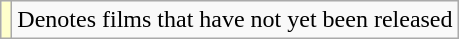<table class="wikitable sortable">
<tr>
<td style="background:#ffc;"></td>
<td>Denotes films that have not yet been released</td>
</tr>
</table>
